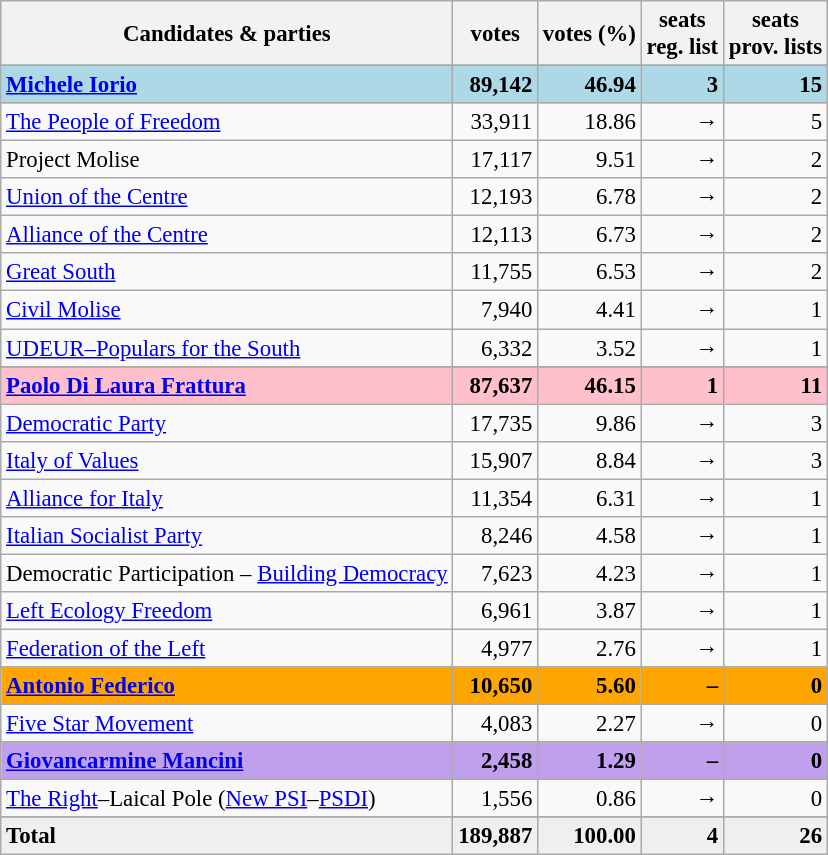<table class="wikitable" style="font-size:95%">
<tr bgcolor="EFEFEF">
<th>Candidates & parties</th>
<th>votes</th>
<th>votes (%)</th>
<th>seats<br>reg. list</th>
<th>seats<br>prov. lists</th>
</tr>
<tr>
</tr>
<tr bgcolor="lightblue">
<td><strong><a href='#'>Michele Iorio</a></strong></td>
<td align=right><strong>89,142</strong></td>
<td align=right><strong>46.94</strong></td>
<td align=right><strong>3</strong></td>
<td align=right><strong>15</strong></td>
</tr>
<tr>
<td><a href='#'>The People of Freedom</a></td>
<td align=right>33,911</td>
<td align=right>18.86</td>
<td align=right>→</td>
<td align=right>5</td>
</tr>
<tr>
<td>Project Molise</td>
<td align=right>17,117</td>
<td align=right>9.51</td>
<td align=right>→</td>
<td align=right>2</td>
</tr>
<tr>
<td><a href='#'>Union of the Centre</a></td>
<td align=right>12,193</td>
<td align=right>6.78</td>
<td align=right>→</td>
<td align=right>2</td>
</tr>
<tr>
<td><a href='#'>Alliance of the Centre</a></td>
<td align=right>12,113</td>
<td align=right>6.73</td>
<td align=right>→</td>
<td align=right>2</td>
</tr>
<tr>
<td><a href='#'>Great South</a></td>
<td align=right>11,755</td>
<td align=right>6.53</td>
<td align=right>→</td>
<td align=right>2</td>
</tr>
<tr>
<td><a href='#'>Civil Molise</a></td>
<td align=right>7,940</td>
<td align=right>4.41</td>
<td align=right>→</td>
<td align=right>1</td>
</tr>
<tr>
<td><a href='#'>UDEUR–Populars for the South</a></td>
<td align=right>6,332</td>
<td align=right>3.52</td>
<td align=right>→</td>
<td align=right>1</td>
</tr>
<tr>
</tr>
<tr bgcolor="pink">
<td><strong><a href='#'>Paolo Di Laura Frattura</a></strong></td>
<td align=right><strong>87,637</strong></td>
<td align=right><strong>46.15</strong></td>
<td align=right><strong>1</strong></td>
<td align=right><strong>11</strong></td>
</tr>
<tr>
<td><a href='#'>Democratic Party</a></td>
<td align=right>17,735</td>
<td align=right>9.86</td>
<td align=right>→</td>
<td align=right>3</td>
</tr>
<tr>
<td><a href='#'>Italy of Values</a></td>
<td align=right>15,907</td>
<td align=right>8.84</td>
<td align=right>→</td>
<td align=right>3</td>
</tr>
<tr>
<td><a href='#'>Alliance for Italy</a></td>
<td align=right>11,354</td>
<td align=right>6.31</td>
<td align=right>→</td>
<td align=right>1</td>
</tr>
<tr>
<td><a href='#'>Italian Socialist Party</a></td>
<td align=right>8,246</td>
<td align=right>4.58</td>
<td align=right>→</td>
<td align=right>1</td>
</tr>
<tr>
<td>Democratic Participation – <a href='#'>Building Democracy</a></td>
<td align=right>7,623</td>
<td align=right>4.23</td>
<td align=right>→</td>
<td align=right>1</td>
</tr>
<tr>
<td><a href='#'>Left Ecology Freedom</a></td>
<td align=right>6,961</td>
<td align=right>3.87</td>
<td align=right>→</td>
<td align=right>1</td>
</tr>
<tr>
<td><a href='#'>Federation of the Left</a></td>
<td align=right>4,977</td>
<td align=right>2.76</td>
<td align=right>→</td>
<td align=right>1</td>
</tr>
<tr>
</tr>
<tr bgcolor="orange">
<td><strong><a href='#'>Antonio Federico</a></strong></td>
<td align=right><strong>10,650</strong></td>
<td align=right><strong>5.60</strong></td>
<td align=right><strong>–</strong></td>
<td align=right><strong>0</strong></td>
</tr>
<tr>
<td><a href='#'>Five Star Movement</a></td>
<td align=right>4,083</td>
<td align=right>2.27</td>
<td align=right>→</td>
<td align=right>0</td>
</tr>
<tr>
</tr>
<tr bgcolor="coralred">
<td><strong><a href='#'>Giovancarmine Mancini</a></strong></td>
<td align=right><strong>2,458</strong></td>
<td align=right><strong>1.29</strong></td>
<td align=right><strong>–</strong></td>
<td align=right><strong>0</strong></td>
</tr>
<tr>
<td><a href='#'>The Right</a>–Laical Pole (<a href='#'>New PSI</a>–<a href='#'>PSDI</a>)</td>
<td align=right>1,556</td>
<td align=right>0.86</td>
<td align=right>→</td>
<td align=right>0</td>
</tr>
<tr>
</tr>
<tr bgcolor="EFEFEF">
<td><strong>Total</strong></td>
<td align=right><strong>189,887</strong></td>
<td align=right><strong>100.00</strong></td>
<td align=right><strong>4</strong></td>
<td align=right><strong>26</strong></td>
</tr>
</table>
